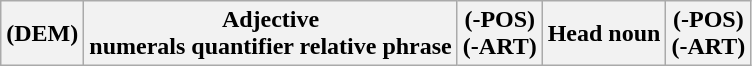<table class="wikitable">
<tr>
<th>(DEM)</th>
<th>Adjective<br>numerals 
quantifier 
relative phrase</th>
<th>(-POS)<br>(-ART)</th>
<th>Head noun</th>
<th>(-POS)<br>(-ART)</th>
</tr>
</table>
